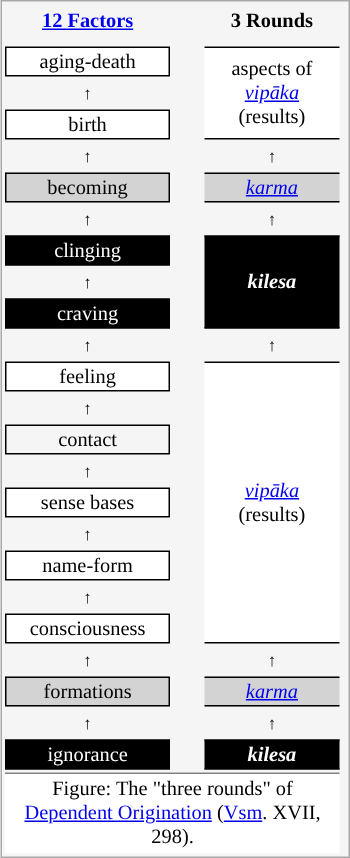<table cellspacing="2" cellpadding="1" style="float:right; border:1px solid darkgray; background:WhiteSmoke; margin-left:10pt; text-align:center; font-size:85%">
<tr height="0">
<td style="width:1.0in; height:0in; padding:0in 5pt 0in 5pt"></td>
<td style="width:0.2in; height:0in; padding:0in 0in 0in 0in"></td>
<td style="width:0.8in; height:0in; padding:0in 5pt 0in 5pt"></td>
</tr>
<tr>
<td style="padding-bottom:5pt"><span><strong><a href='#'>12 Factors</a></strong></span></td>
<td> </td>
<td style="padding-bottom:5pt"><span><strong>3 Rounds</strong></span></td>
</tr>
<tr>
<td style="border:solid black 1pt; background:white">aging-death</td>
<td> </td>
<td rowspan="3" style="border-top:1pt black solid; border-bottom:1pt black solid; background:white">aspects of<br><em><a href='#'>vipāka</a></em><br>(results)</td>
</tr>
<tr>
<td><small>↑</small></td>
<td><small> </small></td>
</tr>
<tr>
<td style="border:1pt black solid; background:white">birth</td>
<td> </td>
</tr>
<tr>
<td><small>↑</small></td>
<td><small> </small></td>
<td><small>↑</small></td>
</tr>
<tr>
<td style="border:1pt black solid; background:lightgrey">becoming</td>
<td> </td>
<td style="border-top:1pt black solid; border-bottom:1pt black solid; background:lightgrey"><em><a href='#'>karma</a></em></td>
<td></td>
</tr>
<tr>
<td><small>↑</small></td>
<td><small> </small></td>
<td><small>↑</small></td>
</tr>
<tr>
<td style="border:1pt black solid; background:black; color:white">clinging</td>
<td> </td>
<td rowspan="3" style="border-top:1pt black solid; border-bottom:1pt black solid; background:black; color:white"><strong><em>kilesa</em></strong></td>
</tr>
<tr>
<td><small>↑</small></td>
<td><small> </small></td>
</tr>
<tr>
<td style="border:1pt black solid; background:black; color:white">craving</td>
<td> </td>
</tr>
<tr>
<td><small>↑</small></td>
<td><small> </small></td>
<td><small>↑</small></td>
</tr>
<tr>
<td style="border:1pt black solid; background:white">feeling</td>
<td> </td>
<td rowspan="9" style="border-top:1pt black solid; border-bottom:1pt black solid; background:white"><em><a href='#'>vipāka</a></em><br>(results)</td>
</tr>
<tr>
<td><small>↑</small></td>
<td><small> </small></td>
</tr>
<tr>
<td style="border:1pt black solid; background:white'">contact</td>
<td> </td>
</tr>
<tr>
<td><small>↑</small></td>
<td><small> </small></td>
</tr>
<tr>
<td style="border:1pt black solid; background:white">sense bases</td>
<td> </td>
</tr>
<tr>
<td><small>↑</small></td>
<td><small> </small></td>
</tr>
<tr>
<td style="border:1pt black solid; background:white">name-form</td>
<td> </td>
</tr>
<tr>
<td><small>↑</small></td>
<td><small> </small></td>
</tr>
<tr>
<td style="border:1pt black solid; background:white">consciousness</td>
<td> </td>
</tr>
<tr>
<td><small>↑</small></td>
<td><small> </small></td>
<td><small>↑</small></td>
</tr>
<tr>
<td style="border:1pt black solid; background:lightgrey">formations</td>
<td> </td>
<td style="border-top:1pt black solid; border-bottom:1pt black solid; background:lightgrey"><em><a href='#'>karma</a></em></td>
</tr>
<tr>
<td><small>↑</small></td>
<td><small> </small></td>
<td><small>↑</small></td>
</tr>
<tr>
<td style="border:1pt black solid; background:black; color:white">ignorance</td>
<td> </td>
<td style="border-top:1pt black solid; border-bottom:1pt black solid; background:black; color:white"><strong><em>kilesa</em></strong></td>
</tr>
<tr>
<td colspan="3" style="padding-top:2pt; padding-bottom:2pt; background:white; border-top:1px gray solid"><span>Figure: The "three rounds" of<br><a href='#'>Dependent Origination</a> (<a href='#'>Vsm</a>. XVII, 298).</span></td>
</tr>
</table>
